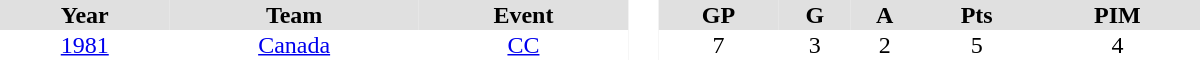<table border="0" cellpadding="1" cellspacing="0" style="text-align:center; width:50em">
<tr ALIGN="center" bgcolor="#e0e0e0">
<th>Year</th>
<th>Team</th>
<th>Event</th>
<th rowspan="99" bgcolor="#ffffff"> </th>
<th>GP</th>
<th>G</th>
<th>A</th>
<th>Pts</th>
<th>PIM</th>
</tr>
<tr>
<td><a href='#'>1981</a></td>
<td><a href='#'>Canada</a></td>
<td><a href='#'>CC</a></td>
<td>7</td>
<td>3</td>
<td>2</td>
<td>5</td>
<td>4</td>
</tr>
</table>
